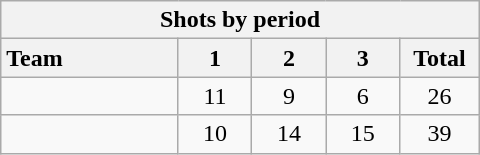<table class="wikitable" style="width:20em; text-align:right;">
<tr>
<th colspan="6">Shots by period</th>
</tr>
<tr>
<th style="width:8em; text-align:left;">Team</th>
<th style="width:3em;">1</th>
<th style="width:3em;">2</th>
<th style="width:3em;">3</th>
<th style="width:3em;">Total</th>
</tr>
<tr>
<td style="text-align:left;"></td>
<td style="text-align:center;">11</td>
<td style="text-align:center;">9</td>
<td style="text-align:center;">6</td>
<td style="text-align:center;">26</td>
</tr>
<tr>
<td style="text-align:left;"></td>
<td style="text-align:center;">10</td>
<td style="text-align:center;">14</td>
<td style="text-align:center;">15</td>
<td style="text-align:center;">39</td>
</tr>
</table>
